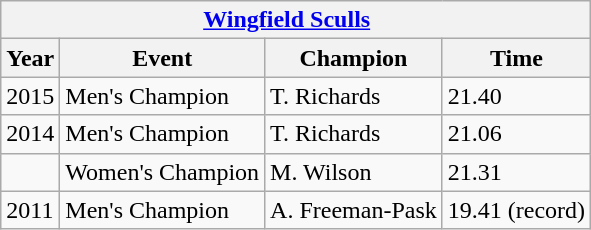<table class="wikitable collapsible collapsed">
<tr>
<th colspan="4"><a href='#'>Wingfield Sculls</a>   </th>
</tr>
<tr>
<th>Year</th>
<th>Event</th>
<th>Champion</th>
<th>Time</th>
</tr>
<tr>
<td>2015</td>
<td>Men's Champion</td>
<td>T. Richards</td>
<td>21.40</td>
</tr>
<tr>
<td>2014</td>
<td>Men's Champion</td>
<td>T. Richards</td>
<td>21.06</td>
</tr>
<tr>
<td></td>
<td>Women's Champion</td>
<td>M. Wilson</td>
<td>21.31</td>
</tr>
<tr>
<td>2011</td>
<td>Men's Champion</td>
<td>A. Freeman-Pask</td>
<td>19.41 (record)</td>
</tr>
</table>
